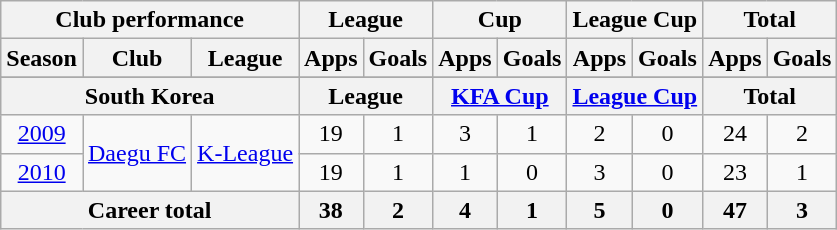<table class="wikitable" style="text-align:center">
<tr>
<th colspan=3>Club performance</th>
<th colspan=2>League</th>
<th colspan=2>Cup</th>
<th colspan=2>League Cup</th>
<th colspan=2>Total</th>
</tr>
<tr>
<th>Season</th>
<th>Club</th>
<th>League</th>
<th>Apps</th>
<th>Goals</th>
<th>Apps</th>
<th>Goals</th>
<th>Apps</th>
<th>Goals</th>
<th>Apps</th>
<th>Goals</th>
</tr>
<tr>
</tr>
<tr>
<th colspan=3>South Korea</th>
<th colspan=2>League</th>
<th colspan=2><a href='#'>KFA Cup</a></th>
<th colspan=2><a href='#'>League Cup</a></th>
<th colspan=2>Total</th>
</tr>
<tr>
<td><a href='#'>2009</a></td>
<td rowspan="2"><a href='#'>Daegu FC</a></td>
<td rowspan="2"><a href='#'>K-League</a></td>
<td>19</td>
<td>1</td>
<td>3</td>
<td>1</td>
<td>2</td>
<td>0</td>
<td>24</td>
<td>2</td>
</tr>
<tr>
<td><a href='#'>2010</a></td>
<td>19</td>
<td>1</td>
<td>1</td>
<td>0</td>
<td>3</td>
<td>0</td>
<td>23</td>
<td>1</td>
</tr>
<tr>
<th colspan=3>Career total</th>
<th>38</th>
<th>2</th>
<th>4</th>
<th>1</th>
<th>5</th>
<th>0</th>
<th>47</th>
<th>3</th>
</tr>
</table>
